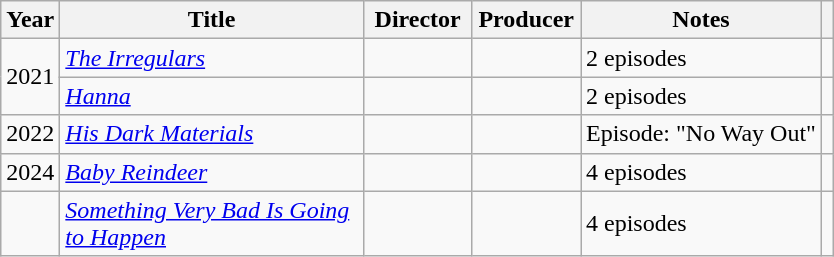<table class="wikitable plainrowheaders sortable">
<tr>
<th>Year</th>
<th width="195">Title</th>
<th width="65">Director</th>
<th width="65">Producer</th>
<th class="unsortable">Notes</th>
<th class="unsortable"></th>
</tr>
<tr>
<td rowspan="2">2021</td>
<td><em><a href='#'>The Irregulars</a></em></td>
<td></td>
<td></td>
<td>2 episodes</td>
<td></td>
</tr>
<tr>
<td><em><a href='#'>Hanna</a></em></td>
<td></td>
<td></td>
<td>2 episodes</td>
<td></td>
</tr>
<tr>
<td>2022</td>
<td><em><a href='#'>His Dark Materials</a></em></td>
<td></td>
<td></td>
<td>Episode: "No Way Out"</td>
<td></td>
</tr>
<tr>
<td>2024</td>
<td><em><a href='#'>Baby Reindeer</a></em></td>
<td></td>
<td></td>
<td>4 episodes</td>
<td></td>
</tr>
<tr>
<td></td>
<td><em><a href='#'>Something Very Bad Is Going to Happen</a></em></td>
<td></td>
<td></td>
<td>4 episodes</td>
<td></td>
</tr>
</table>
